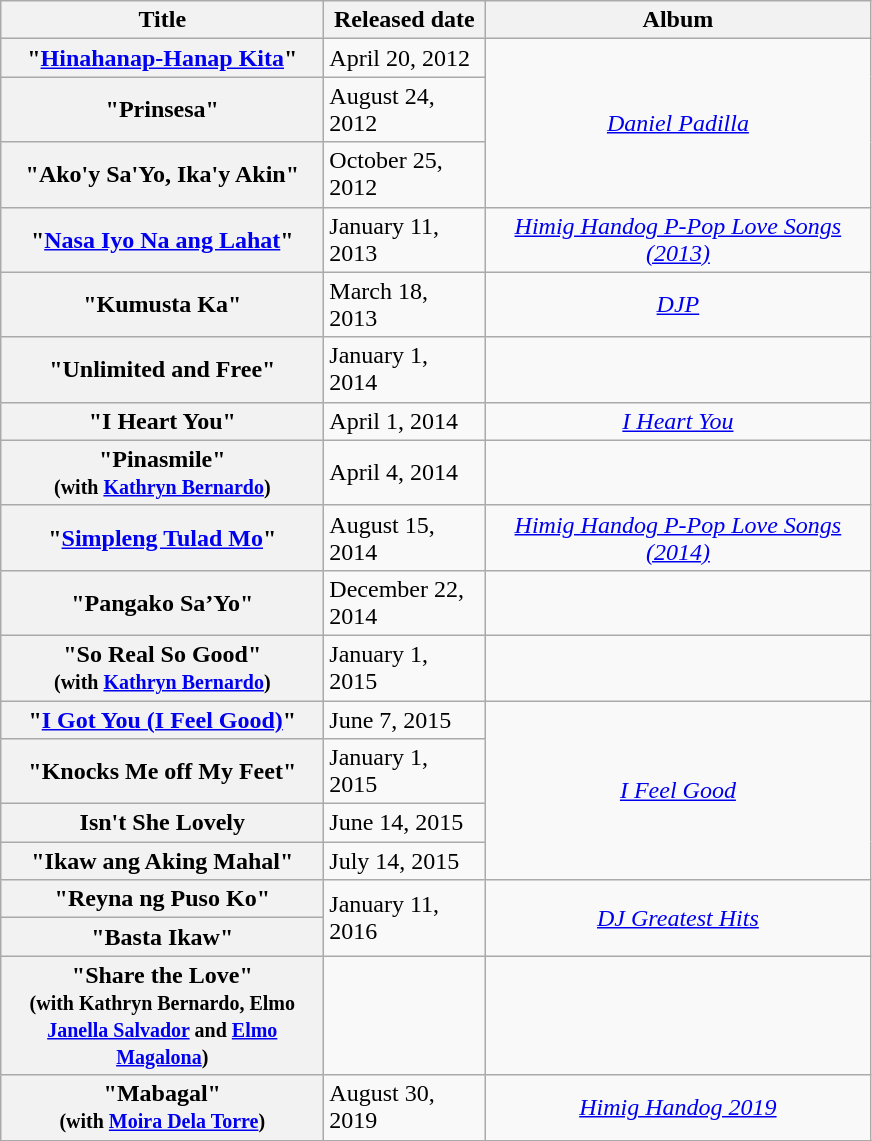<table class="wikitable plainrowheaders">
<tr>
<th scope="col" style="width:13em;">Title</th>
<th scope="col" style="width:100px;">Released date</th>
<th style="width:250px;">Album</th>
</tr>
<tr>
<th scope="row">"<a href='#'>Hinahanap-Hanap Kita</a>"</th>
<td>April 20, 2012</td>
<td rowspan="3" style="text-align:center;"><em><a href='#'>Daniel Padilla</a></em></td>
</tr>
<tr>
<th scope="row">"Prinsesa"</th>
<td>August 24, 2012</td>
</tr>
<tr>
<th scope="row">"Ako'y Sa'Yo, Ika'y Akin"</th>
<td>October 25, 2012</td>
</tr>
<tr>
<th scope="row">"<a href='#'>Nasa Iyo Na ang Lahat</a>"</th>
<td>January 11, 2013</td>
<td style="text-align:center;"><em><a href='#'>Himig Handog P-Pop Love Songs (2013)</a></em></td>
</tr>
<tr>
<th scope="row">"Kumusta Ka"</th>
<td>March 18, 2013</td>
<td style="text-align:center;"><em><a href='#'>DJP</a></em></td>
</tr>
<tr>
<th scope="row">"Unlimited and Free"</th>
<td>January 1, 2014</td>
<td></td>
</tr>
<tr>
<th scope="row">"I Heart You"</th>
<td>April 1, 2014</td>
<td style="text-align:center;"><em><a href='#'>I Heart You</a></em></td>
</tr>
<tr>
<th scope="row">"Pinasmile"<br><small>(with <a href='#'>Kathryn Bernardo</a>)</small></th>
<td>April 4, 2014</td>
<td></td>
</tr>
<tr>
<th scope="row">"<a href='#'>Simpleng Tulad Mo</a>"</th>
<td tyle="text-align:center; ">August 15, 2014</td>
<td style="text-align:center;"><em><a href='#'>Himig Handog P-Pop Love Songs (2014)</a></em></td>
</tr>
<tr>
<th scope="row">"Pangako Sa’Yo"</th>
<td>December 22, 2014</td>
<td></td>
</tr>
<tr>
<th scope="row">"So Real So Good"<br><small>(with <a href='#'>Kathryn Bernardo</a>)</small></th>
<td>January 1, 2015</td>
<td></td>
</tr>
<tr>
<th scope="row">"<a href='#'>I Got You (I Feel Good)</a>"</th>
<td>June 7, 2015</td>
<td rowspan=4 style="text-align:center;"><em><a href='#'>I Feel Good</a></em></td>
</tr>
<tr>
<th scope="row">"Knocks Me off My Feet"</th>
<td>January 1, 2015</td>
</tr>
<tr>
<th scope="row">Isn't She Lovely</th>
<td>June 14, 2015</td>
</tr>
<tr>
<th scope="row">"Ikaw ang Aking Mahal"</th>
<td>July 14, 2015</td>
</tr>
<tr>
<th scope="row">"Reyna ng Puso Ko"</th>
<td rowspan=2>January 11, 2016</td>
<td rowspan=2 style="text-align:center;"><em><a href='#'>DJ Greatest Hits</a></em></td>
</tr>
<tr>
<th scope="row">"Basta Ikaw"</th>
</tr>
<tr>
<th scope="row">"Share the Love"<br><small>(with Kathryn Bernardo, Elmo <a href='#'>Janella Salvador</a> and <a href='#'>Elmo Magalona</a>)</small></th>
<td style="text-align:center;"></td>
<td></td>
</tr>
<tr>
<th scope="row">"Mabagal"<br><small>(with <a href='#'>Moira Dela Torre</a>)</small></th>
<td>August 30, 2019</td>
<td style="text-align:center;"><em><a href='#'> Himig Handog 2019</a></em></td>
</tr>
<tr>
</tr>
</table>
